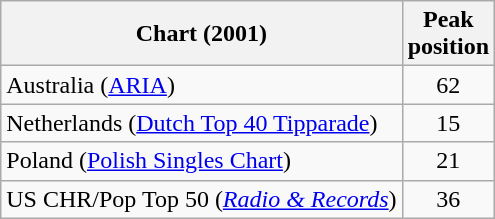<table class="wikitable sortable">
<tr>
<th>Chart (2001)</th>
<th>Peak<br>position</th>
</tr>
<tr>
<td>Australia (<a href='#'>ARIA</a>)</td>
<td align="center">62</td>
</tr>
<tr>
<td>Netherlands (<a href='#'>Dutch Top 40 Tipparade</a>)</td>
<td align="center">15</td>
</tr>
<tr>
<td>Poland (<a href='#'>Polish Singles Chart</a>)</td>
<td align="center">21</td>
</tr>
<tr>
<td>US CHR/Pop Top 50 (<em><a href='#'>Radio & Records</a></em>)</td>
<td align="center">36</td>
</tr>
</table>
